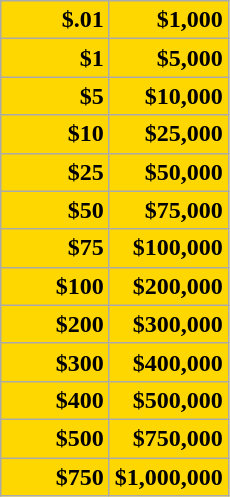<table class="wikitable" style="background: gold; text-align: right">
<tr>
<td width=65px><strong>$.01</strong></td>
<td width=65px><strong>$1,000</strong></td>
</tr>
<tr>
<td><strong>$1</strong></td>
<td><strong>$5,000</strong></td>
</tr>
<tr>
<td><strong>$5</strong></td>
<td><strong>$10,000</strong></td>
</tr>
<tr>
<td><strong>$10</strong></td>
<td><strong>$25,000</strong></td>
</tr>
<tr>
<td><strong>$25</strong></td>
<td><strong>$50,000</strong></td>
</tr>
<tr>
<td><strong>$50</strong></td>
<td><strong>$75,000</strong></td>
</tr>
<tr>
<td><strong>$75</strong></td>
<td><strong>$100,000</strong></td>
</tr>
<tr>
<td><strong>$100</strong></td>
<td><strong>$200,000</strong></td>
</tr>
<tr>
<td><strong>$200</strong></td>
<td><strong>$300,000</strong></td>
</tr>
<tr>
<td><strong>$300</strong></td>
<td><strong>$400,000</strong></td>
</tr>
<tr>
<td><strong>$400</strong></td>
<td><strong>$500,000</strong></td>
</tr>
<tr>
<td><strong>$500</strong></td>
<td><strong>$750,000</strong></td>
</tr>
<tr>
<td><strong>$750</strong></td>
<td><strong>$1,000,000</strong></td>
</tr>
</table>
